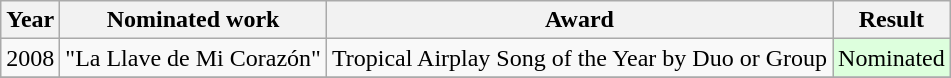<table class="wikitable">
<tr>
<th>Year</th>
<th>Nominated work</th>
<th>Award</th>
<th>Result</th>
</tr>
<tr>
<td rowspan="1">2008</td>
<td rowspan="1">"La Llave de Mi Corazón"</td>
<td>Tropical Airplay Song of the Year by Duo or Group</td>
<td style="background: #ddffdd">Nominated</td>
</tr>
<tr>
</tr>
</table>
